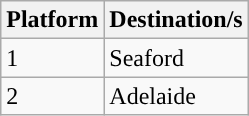<table class="wikitable">
<tr>
<th>Platform</th>
<th>Destination/s</th>
</tr>
<tr>
<td style="background:#"><span>1</span></td>
<td>Seaford</td>
</tr>
<tr>
<td style="background:#"><span>2</span></td>
<td>Adelaide</td>
</tr>
</table>
